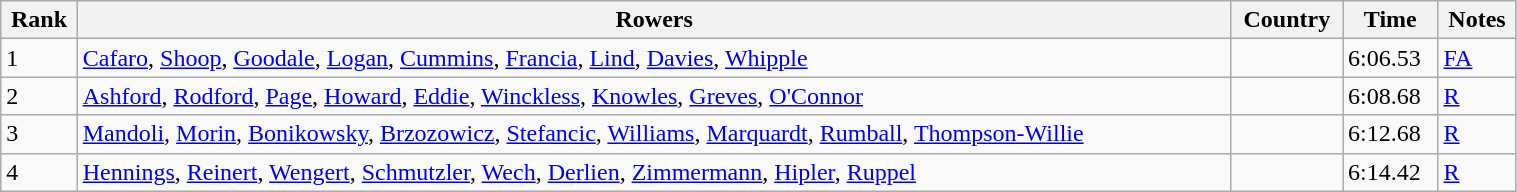<table class="wikitable" width=80%>
<tr>
<th>Rank</th>
<th>Rowers</th>
<th>Country</th>
<th>Time</th>
<th>Notes</th>
</tr>
<tr>
<td>1</td>
<td><a href='#'>Cafaro</a>, <a href='#'>Shoop</a>, <a href='#'>Goodale</a>, <a href='#'>Logan</a>, <a href='#'>Cummins</a>, <a href='#'>Francia</a>, <a href='#'>Lind</a>, <a href='#'>Davies</a>, <a href='#'>Whipple</a></td>
<td></td>
<td>6:06.53</td>
<td><a href='#'>FA</a></td>
</tr>
<tr>
<td>2</td>
<td><a href='#'>Ashford</a>, <a href='#'>Rodford</a>, <a href='#'>Page</a>, <a href='#'>Howard</a>, <a href='#'>Eddie</a>, <a href='#'>Winckless</a>, <a href='#'>Knowles</a>, <a href='#'>Greves</a>, <a href='#'>O'Connor</a></td>
<td></td>
<td>6:08.68</td>
<td><a href='#'>R</a></td>
</tr>
<tr>
<td>3</td>
<td><a href='#'>Mandoli</a>, <a href='#'>Morin</a>, <a href='#'>Bonikowsky</a>, <a href='#'>Brzozowicz</a>, <a href='#'>Stefancic</a>, <a href='#'>Williams</a>, <a href='#'>Marquardt</a>, <a href='#'>Rumball</a>, <a href='#'>Thompson-Willie</a></td>
<td></td>
<td>6:12.68</td>
<td><a href='#'>R</a></td>
</tr>
<tr>
<td>4</td>
<td><a href='#'>Hennings</a>, <a href='#'>Reinert</a>, <a href='#'>Wengert</a>, <a href='#'>Schmutzler</a>, <a href='#'>Wech</a>, <a href='#'>Derlien</a>, <a href='#'>Zimmermann</a>, <a href='#'>Hipler</a>, <a href='#'>Ruppel</a></td>
<td></td>
<td>6:14.42</td>
<td><a href='#'>R</a></td>
</tr>
</table>
